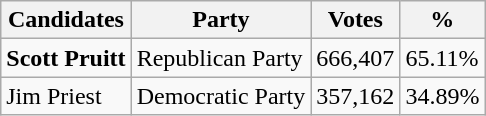<table class="wikitable">
<tr>
<th>Candidates</th>
<th>Party</th>
<th>Votes</th>
<th>%</th>
</tr>
<tr>
<td><strong>Scott Pruitt</strong></td>
<td>Republican Party</td>
<td>666,407</td>
<td>65.11%</td>
</tr>
<tr>
<td>Jim Priest</td>
<td>Democratic Party</td>
<td>357,162</td>
<td>34.89%</td>
</tr>
</table>
